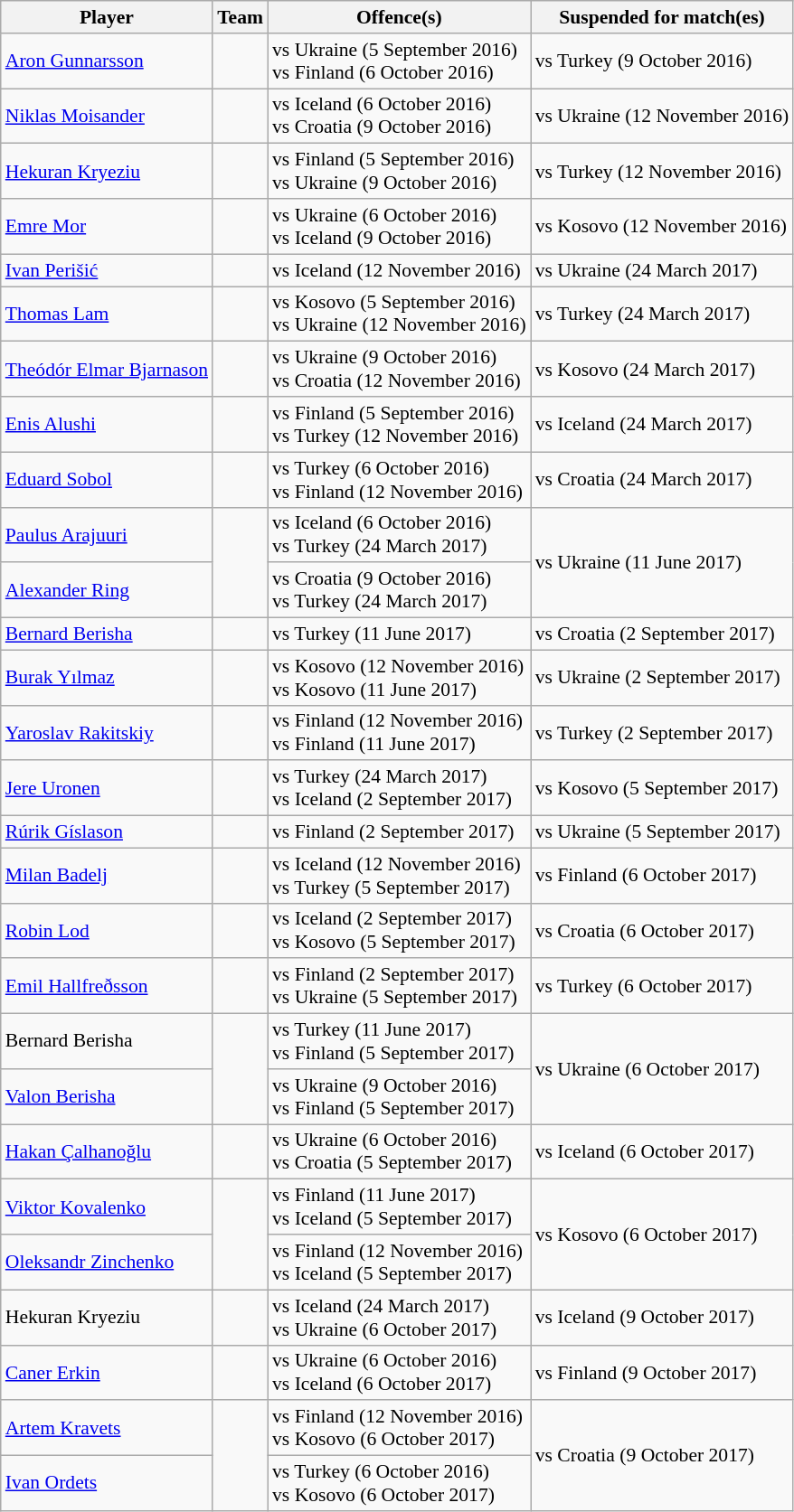<table class="wikitable sortable" style="font-size:90%">
<tr>
<th>Player</th>
<th>Team</th>
<th>Offence(s)</th>
<th>Suspended for match(es)</th>
</tr>
<tr>
<td><a href='#'>Aron Gunnarsson</a></td>
<td></td>
<td> vs Ukraine (5 September 2016)<br> vs Finland (6 October 2016)</td>
<td>vs Turkey (9 October 2016)</td>
</tr>
<tr>
<td><a href='#'>Niklas Moisander</a></td>
<td></td>
<td> vs Iceland (6 October 2016)<br> vs Croatia (9 October 2016)</td>
<td>vs Ukraine (12 November 2016)</td>
</tr>
<tr>
<td><a href='#'>Hekuran Kryeziu</a></td>
<td></td>
<td> vs Finland (5 September 2016)<br> vs Ukraine (9 October 2016)</td>
<td>vs Turkey (12 November 2016)</td>
</tr>
<tr>
<td><a href='#'>Emre Mor</a></td>
<td></td>
<td> vs Ukraine (6 October 2016)<br> vs Iceland (9 October 2016)</td>
<td>vs Kosovo (12 November 2016)</td>
</tr>
<tr>
<td><a href='#'>Ivan Perišić</a></td>
<td></td>
<td> vs Iceland (12 November 2016)</td>
<td>vs Ukraine (24 March 2017)</td>
</tr>
<tr>
<td><a href='#'>Thomas Lam</a></td>
<td></td>
<td> vs Kosovo (5 September 2016)<br> vs Ukraine (12 November 2016)</td>
<td>vs Turkey (24 March 2017)</td>
</tr>
<tr>
<td><a href='#'>Theódór Elmar Bjarnason</a></td>
<td></td>
<td> vs Ukraine (9 October 2016)<br> vs Croatia (12 November 2016)</td>
<td>vs Kosovo (24 March 2017)</td>
</tr>
<tr>
<td><a href='#'>Enis Alushi</a></td>
<td></td>
<td> vs Finland (5 September 2016)<br> vs Turkey (12 November 2016)</td>
<td>vs Iceland (24 March 2017)</td>
</tr>
<tr>
<td><a href='#'>Eduard Sobol</a></td>
<td></td>
<td> vs Turkey (6 October 2016)<br> vs Finland (12 November 2016)</td>
<td>vs Croatia (24 March 2017)</td>
</tr>
<tr>
<td><a href='#'>Paulus Arajuuri</a></td>
<td rowspan=2></td>
<td> vs Iceland (6 October 2016)<br> vs Turkey (24 March 2017)</td>
<td rowspan=2>vs Ukraine (11 June 2017)</td>
</tr>
<tr>
<td><a href='#'>Alexander Ring</a></td>
<td> vs Croatia (9 October 2016)<br> vs Turkey (24 March 2017)</td>
</tr>
<tr>
<td><a href='#'>Bernard Berisha</a></td>
<td></td>
<td> vs Turkey (11 June 2017)</td>
<td>vs Croatia (2 September 2017)</td>
</tr>
<tr>
<td><a href='#'>Burak Yılmaz</a></td>
<td></td>
<td> vs Kosovo (12 November 2016)<br> vs Kosovo (11 June 2017)</td>
<td>vs Ukraine (2 September 2017)</td>
</tr>
<tr>
<td><a href='#'>Yaroslav Rakitskiy</a></td>
<td></td>
<td> vs Finland (12 November 2016)<br> vs Finland (11 June 2017)</td>
<td>vs Turkey (2 September 2017)</td>
</tr>
<tr>
<td><a href='#'>Jere Uronen</a></td>
<td></td>
<td> vs Turkey (24 March 2017)<br> vs Iceland (2 September 2017)</td>
<td>vs Kosovo (5 September 2017)</td>
</tr>
<tr>
<td><a href='#'>Rúrik Gíslason</a></td>
<td></td>
<td> vs Finland (2 September 2017)</td>
<td>vs Ukraine (5 September 2017)</td>
</tr>
<tr>
<td><a href='#'>Milan Badelj</a></td>
<td></td>
<td> vs Iceland (12 November 2016)<br> vs Turkey (5 September 2017)</td>
<td>vs Finland (6 October 2017)</td>
</tr>
<tr>
<td><a href='#'>Robin Lod</a></td>
<td></td>
<td> vs Iceland (2 September 2017)<br> vs Kosovo (5 September 2017)</td>
<td>vs Croatia (6 October 2017)</td>
</tr>
<tr>
<td><a href='#'>Emil Hallfreðsson</a></td>
<td></td>
<td> vs Finland (2 September 2017)<br> vs Ukraine (5 September 2017)</td>
<td>vs Turkey (6 October 2017)</td>
</tr>
<tr>
<td>Bernard Berisha</td>
<td rowspan=2></td>
<td> vs Turkey (11 June 2017)<br> vs Finland (5 September 2017)</td>
<td rowspan=2>vs Ukraine (6 October 2017)</td>
</tr>
<tr>
<td><a href='#'>Valon Berisha</a></td>
<td> vs Ukraine (9 October 2016)<br> vs Finland (5 September 2017)</td>
</tr>
<tr>
<td><a href='#'>Hakan Çalhanoğlu</a></td>
<td></td>
<td> vs Ukraine (6 October 2016)<br> vs Croatia (5 September 2017)</td>
<td>vs Iceland (6 October 2017)</td>
</tr>
<tr>
<td><a href='#'>Viktor Kovalenko</a></td>
<td rowspan=2></td>
<td> vs Finland (11 June 2017)<br> vs Iceland (5 September 2017)</td>
<td rowspan=2>vs Kosovo (6 October 2017)</td>
</tr>
<tr>
<td><a href='#'>Oleksandr Zinchenko</a></td>
<td> vs Finland (12 November 2016)<br> vs Iceland (5 September 2017)</td>
</tr>
<tr>
<td>Hekuran Kryeziu</td>
<td></td>
<td> vs Iceland (24 March 2017)<br> vs Ukraine (6 October 2017)</td>
<td>vs Iceland (9 October 2017)</td>
</tr>
<tr>
<td><a href='#'>Caner Erkin</a></td>
<td></td>
<td> vs Ukraine (6 October 2016)<br> vs Iceland (6 October 2017)</td>
<td>vs Finland (9 October 2017)</td>
</tr>
<tr>
<td><a href='#'>Artem Kravets</a></td>
<td rowspan=2></td>
<td> vs Finland (12 November 2016)<br> vs Kosovo (6 October 2017)</td>
<td rowspan=2>vs Croatia (9 October 2017)</td>
</tr>
<tr>
<td><a href='#'>Ivan Ordets</a></td>
<td> vs Turkey (6 October 2016)<br> vs Kosovo (6 October 2017)</td>
</tr>
</table>
